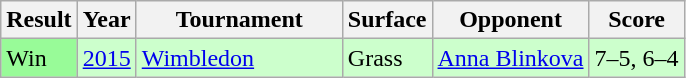<table class="sortable wikitable">
<tr>
<th>Result</th>
<th>Year</th>
<th width=130>Tournament</th>
<th>Surface</th>
<th>Opponent</th>
<th>Score</th>
</tr>
<tr style="background:#CCFFCC;">
<td bgcolor=98fb98>Win</td>
<td><a href='#'>2015</a></td>
<td><a href='#'>Wimbledon</a></td>
<td>Grass</td>
<td> <a href='#'>Anna Blinkova</a></td>
<td>7–5, 6–4</td>
</tr>
</table>
